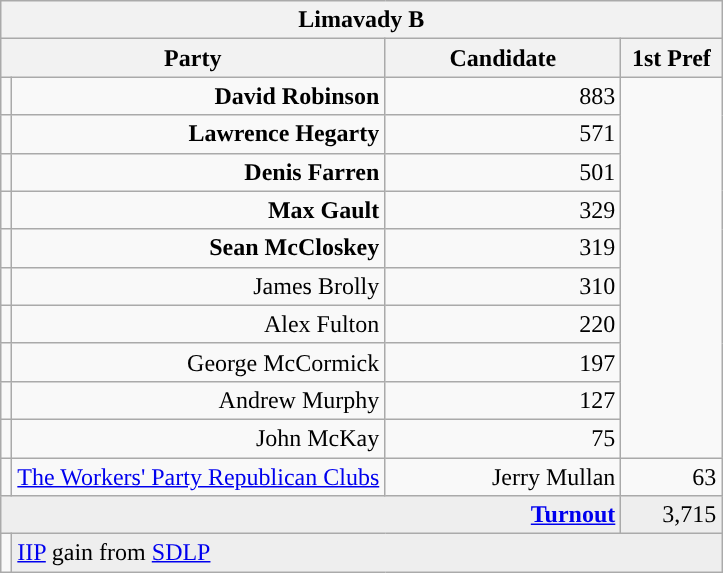<table class="wikitable">
<tr>
<th colspan="4" align="center">Limavady B</th>
</tr>
<tr>
<th colspan="2" align="center" width=200>Party</th>
<th width=150>Candidate</th>
<th width=60>1st Pref</th>
</tr>
<tr>
<td></td>
<td align="right"><strong>David Robinson</strong></td>
<td align="right">883</td>
</tr>
<tr>
<td></td>
<td align="right"><strong>Lawrence Hegarty</strong></td>
<td align="right">571</td>
</tr>
<tr>
<td></td>
<td align="right"><strong>Denis Farren</strong></td>
<td align="right">501</td>
</tr>
<tr>
<td></td>
<td align="right"><strong>Max Gault</strong></td>
<td align="right">329</td>
</tr>
<tr>
<td></td>
<td align="right"><strong>Sean McCloskey</strong></td>
<td align="right">319</td>
</tr>
<tr>
<td></td>
<td align="right">James Brolly</td>
<td align="right">310</td>
</tr>
<tr>
<td></td>
<td align="right">Alex Fulton</td>
<td align="right">220</td>
</tr>
<tr>
<td></td>
<td align="right">George McCormick</td>
<td align="right">197</td>
</tr>
<tr>
<td></td>
<td align="right">Andrew Murphy</td>
<td align="right">127</td>
</tr>
<tr>
<td></td>
<td align="right">John McKay</td>
<td align="right">75</td>
</tr>
<tr>
<td style="background-color: "></td>
<td><a href='#'>The Workers' Party Republican Clubs</a></td>
<td align="right">Jerry Mullan</td>
<td align="right">63</td>
</tr>
<tr bgcolor="EEEEEE">
<td colspan=3 align="right"><strong><a href='#'>Turnout</a></strong></td>
<td align="right">3,715</td>
</tr>
<tr>
<td bgcolor=></td>
<td colspan=3 bgcolor="EEEEEE"><a href='#'>IIP</a> gain from <a href='#'>SDLP</a></td>
</tr>
</table>
